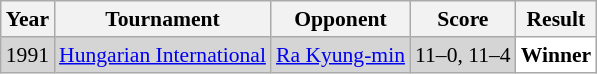<table class="sortable wikitable" style="font-size: 90%;">
<tr>
<th>Year</th>
<th>Tournament</th>
<th>Opponent</th>
<th>Score</th>
<th>Result</th>
</tr>
<tr style="background:#D5D5D5">
<td align="center">1991</td>
<td align="left"><a href='#'>Hungarian International</a></td>
<td align="left"> <a href='#'>Ra Kyung-min</a></td>
<td align="left">11–0, 11–4</td>
<td style="text-align:left; background:white"> <strong>Winner</strong></td>
</tr>
</table>
